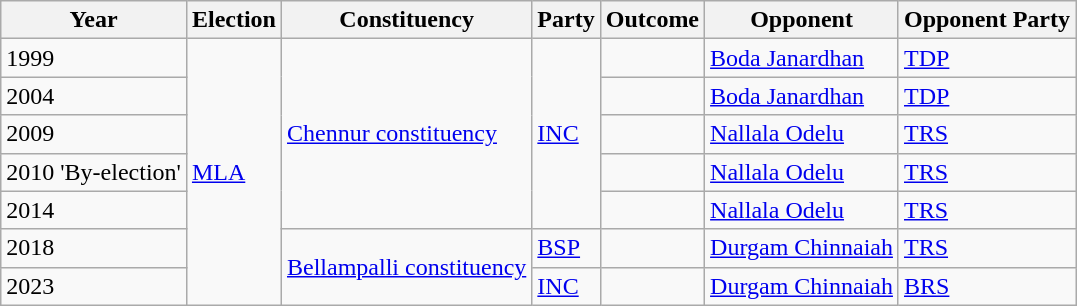<table class="wikitable">
<tr>
<th>Year</th>
<th>Election</th>
<th>Constituency</th>
<th>Party</th>
<th>Outcome</th>
<th>Opponent</th>
<th>Opponent Party</th>
</tr>
<tr>
<td>1999</td>
<td rowspan="7"><a href='#'>MLA</a></td>
<td rowspan="5"><a href='#'>Chennur constituency</a></td>
<td rowspan="5"><a href='#'>INC</a></td>
<td></td>
<td><a href='#'>Boda Janardhan</a></td>
<td><a href='#'>TDP</a></td>
</tr>
<tr>
<td>2004</td>
<td></td>
<td><a href='#'>Boda Janardhan</a></td>
<td><a href='#'>TDP</a></td>
</tr>
<tr>
<td>2009</td>
<td></td>
<td><a href='#'>Nallala Odelu</a></td>
<td><a href='#'>TRS</a></td>
</tr>
<tr>
<td>2010 'By-election'</td>
<td></td>
<td><a href='#'>Nallala Odelu</a></td>
<td><a href='#'>TRS</a></td>
</tr>
<tr>
<td>2014</td>
<td></td>
<td><a href='#'>Nallala Odelu</a></td>
<td><a href='#'>TRS</a></td>
</tr>
<tr>
<td>2018</td>
<td rowspan="2"><a href='#'>Bellampalli constituency</a></td>
<td><a href='#'>BSP</a></td>
<td></td>
<td><a href='#'>Durgam Chinnaiah</a></td>
<td><a href='#'>TRS</a></td>
</tr>
<tr>
<td>2023</td>
<td><a href='#'>INC</a></td>
<td></td>
<td><a href='#'>Durgam Chinnaiah</a></td>
<td><a href='#'>BRS</a></td>
</tr>
</table>
